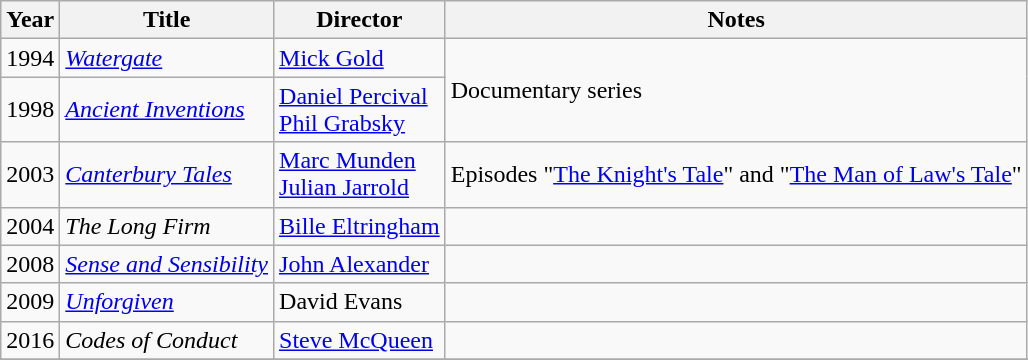<table class="wikitable">
<tr>
<th>Year</th>
<th>Title</th>
<th>Director</th>
<th>Notes</th>
</tr>
<tr>
<td>1994</td>
<td><em><a href='#'>Watergate</a></em></td>
<td><a href='#'>Mick Gold</a></td>
<td rowspan=2>Documentary series</td>
</tr>
<tr>
<td>1998</td>
<td><em><a href='#'>Ancient Inventions</a></em></td>
<td><a href='#'>Daniel Percival</a><br><a href='#'>Phil Grabsky</a></td>
</tr>
<tr>
<td>2003</td>
<td><em><a href='#'>Canterbury Tales</a></em></td>
<td><a href='#'>Marc Munden</a><br><a href='#'>Julian Jarrold</a></td>
<td>Episodes "<a href='#'>The Knight's Tale</a>" and "<a href='#'>The Man of Law's Tale</a>"</td>
</tr>
<tr>
<td>2004</td>
<td><em>The Long Firm</em></td>
<td><a href='#'>Bille Eltringham</a></td>
<td></td>
</tr>
<tr>
<td>2008</td>
<td><em><a href='#'>Sense and Sensibility</a></em></td>
<td><a href='#'>John Alexander</a></td>
<td></td>
</tr>
<tr>
<td>2009</td>
<td><em><a href='#'>Unforgiven</a></em></td>
<td>David Evans</td>
<td></td>
</tr>
<tr>
<td>2016</td>
<td><em>Codes of Conduct</em></td>
<td><a href='#'>Steve McQueen</a></td>
<td></td>
</tr>
<tr>
</tr>
</table>
